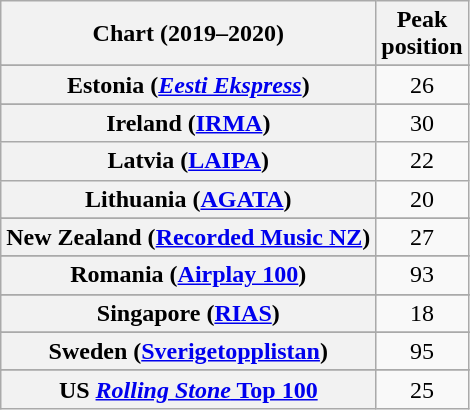<table class="wikitable sortable plainrowheaders" style="text-align:center">
<tr>
<th scope="col">Chart (2019–2020)</th>
<th scope="col">Peak<br>position</th>
</tr>
<tr>
</tr>
<tr>
</tr>
<tr>
</tr>
<tr>
</tr>
<tr>
</tr>
<tr>
</tr>
<tr>
</tr>
<tr>
</tr>
<tr>
<th scope="row">Estonia (<em><a href='#'>Eesti Ekspress</a></em>)</th>
<td>26</td>
</tr>
<tr>
</tr>
<tr>
<th scope="row">Ireland (<a href='#'>IRMA</a>)</th>
<td>30</td>
</tr>
<tr>
<th scope="row">Latvia (<a href='#'>LAIPA</a>)</th>
<td>22</td>
</tr>
<tr>
<th scope="row">Lithuania (<a href='#'>AGATA</a>)</th>
<td>20</td>
</tr>
<tr>
</tr>
<tr>
<th scope="row">New Zealand (<a href='#'>Recorded Music NZ</a>)</th>
<td>27</td>
</tr>
<tr>
</tr>
<tr>
<th scope="row">Romania (<a href='#'>Airplay 100</a>)</th>
<td>93</td>
</tr>
<tr>
</tr>
<tr>
<th scope="row">Singapore (<a href='#'>RIAS</a>)</th>
<td>18</td>
</tr>
<tr>
</tr>
<tr>
<th scope="row">Sweden (<a href='#'>Sverigetopplistan</a>)</th>
<td>95</td>
</tr>
<tr>
</tr>
<tr>
</tr>
<tr>
</tr>
<tr>
</tr>
<tr>
</tr>
<tr>
</tr>
<tr>
</tr>
<tr>
<th scope="row">US <a href='#'><em>Rolling Stone</em> Top 100</a></th>
<td>25</td>
</tr>
</table>
